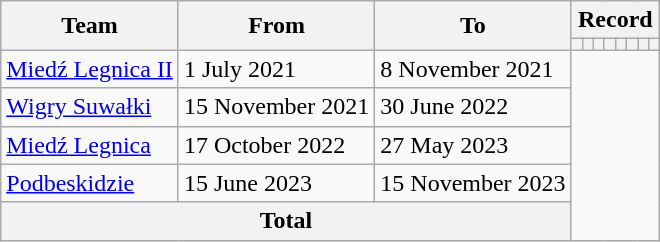<table class="wikitable" style="text-align: center;">
<tr>
<th rowspan="2">Team</th>
<th rowspan="2">From</th>
<th rowspan="2">To</th>
<th colspan="8">Record</th>
</tr>
<tr>
<th></th>
<th></th>
<th></th>
<th></th>
<th></th>
<th></th>
<th></th>
<th></th>
</tr>
<tr>
<td align=left><a href='#'>Miedź Legnica II</a></td>
<td align=left>1 July 2021</td>
<td align=left>8 November 2021<br></td>
</tr>
<tr>
<td align=left><a href='#'>Wigry Suwałki</a></td>
<td align=left>15 November 2021</td>
<td align=left>30 June 2022<br></td>
</tr>
<tr>
<td align=left><a href='#'>Miedź Legnica</a></td>
<td align=left>17 October 2022</td>
<td align=left>27 May 2023<br></td>
</tr>
<tr>
<td align=left><a href='#'>Podbeskidzie</a></td>
<td align=left>15 June 2023</td>
<td align=left>15 November 2023<br></td>
</tr>
<tr>
<th colspan="3">Total<br></th>
</tr>
</table>
